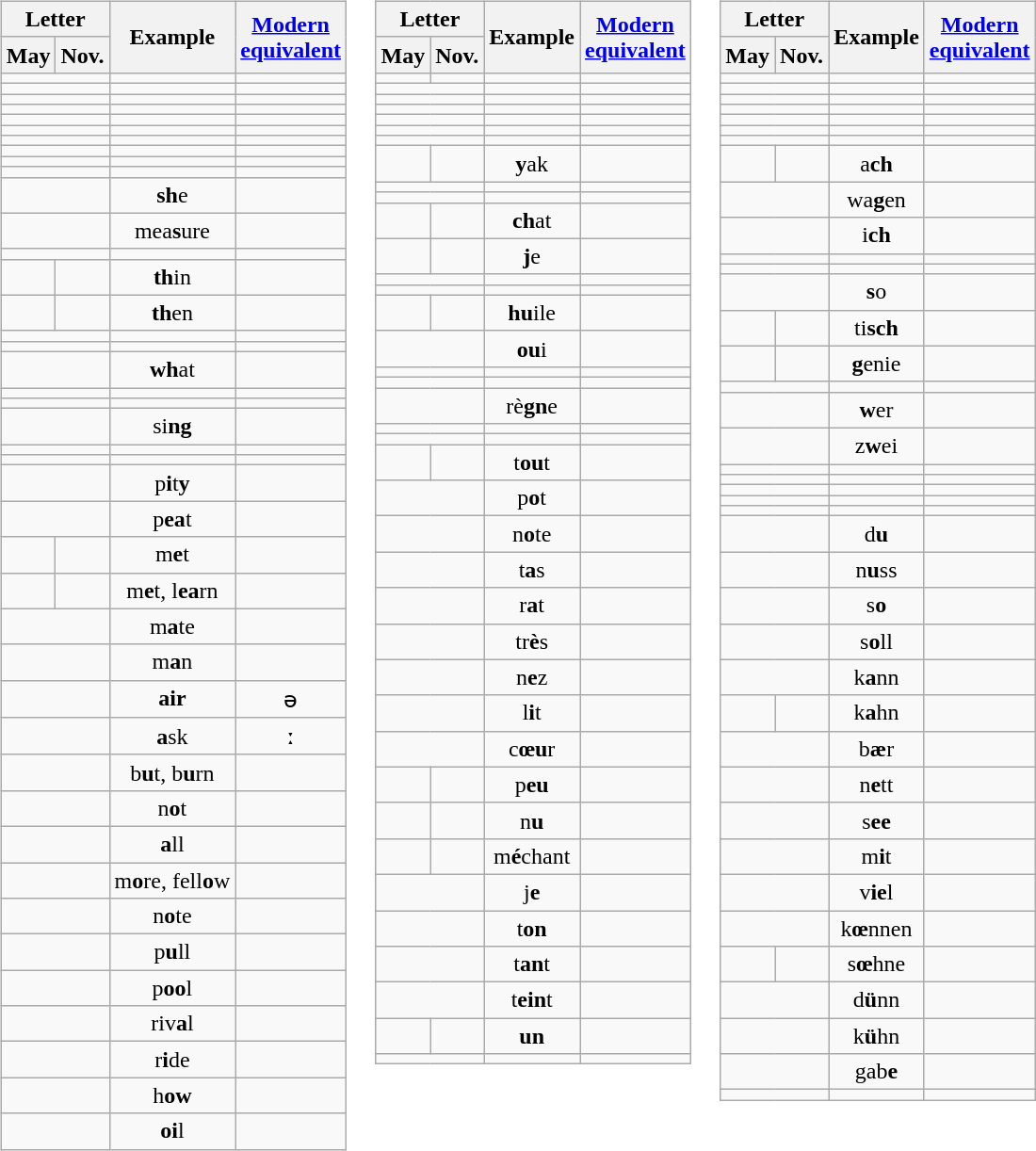<table role="presentation" class="mw-collapsible">
<tr style="vertical-align: top;">
<td><br><table class="wikitable" style="text-align: center;">
<tr>
<th colspan="2">Letter</th>
<th rowspan="2">Example</th>
<th rowspan="2"><a href='#'>Modern <br>equivalent</a></th>
</tr>
<tr>
<th>May</th>
<th>Nov.</th>
</tr>
<tr>
<td colspan="2"></td>
<td></td>
<td></td>
</tr>
<tr>
<td colspan="2"></td>
<td></td>
<td></td>
</tr>
<tr>
<td colspan="2"></td>
<td></td>
<td></td>
</tr>
<tr>
<td colspan="2"></td>
<td></td>
<td></td>
</tr>
<tr>
<td colspan="2"></td>
<td></td>
<td></td>
</tr>
<tr>
<td colspan="2"></td>
<td></td>
<td></td>
</tr>
<tr>
<td colspan="2"></td>
<td></td>
<td></td>
</tr>
<tr>
<td colspan="2"></td>
<td></td>
<td></td>
</tr>
<tr>
<td colspan="2"></td>
<td></td>
<td></td>
</tr>
<tr>
<td colspan="2"></td>
<td></td>
<td></td>
</tr>
<tr>
<td colspan="2"></td>
<td><strong>sh</strong>e</td>
<td></td>
</tr>
<tr>
<td colspan="2"></td>
<td>mea<strong>s</strong>ure</td>
<td></td>
</tr>
<tr>
<td colspan="2"></td>
<td></td>
<td></td>
</tr>
<tr>
<td></td>
<td></td>
<td><strong>th</strong>in</td>
<td></td>
</tr>
<tr>
<td></td>
<td></td>
<td><strong>th</strong>en</td>
<td></td>
</tr>
<tr>
<td colspan="2"></td>
<td></td>
<td></td>
</tr>
<tr>
<td colspan="2"></td>
<td></td>
<td></td>
</tr>
<tr>
<td colspan="2"></td>
<td><strong>wh</strong>at</td>
<td></td>
</tr>
<tr>
<td colspan="2"></td>
<td></td>
<td></td>
</tr>
<tr>
<td colspan="2"></td>
<td></td>
<td></td>
</tr>
<tr>
<td colspan="2"></td>
<td>si<strong>ng</strong></td>
<td></td>
</tr>
<tr>
<td colspan="2"></td>
<td></td>
<td></td>
</tr>
<tr>
<td colspan="2"></td>
<td></td>
<td></td>
</tr>
<tr>
<td colspan="2"></td>
<td>p<strong>i</strong>t<strong>y</strong></td>
<td></td>
</tr>
<tr>
<td colspan="2"></td>
<td>p<strong>ea</strong>t</td>
<td></td>
</tr>
<tr>
<td></td>
<td></td>
<td>m<strong>e</strong>t</td>
<td></td>
</tr>
<tr>
<td></td>
<td></td>
<td>m<strong>e</strong>t, l<strong>ea</strong>rn</td>
<td></td>
</tr>
<tr>
<td colspan="2"></td>
<td>m<strong>a</strong>te</td>
<td></td>
</tr>
<tr>
<td colspan="2"></td>
<td>m<strong>a</strong>n</td>
<td></td>
</tr>
<tr>
<td colspan="2"></td>
<td><strong>air</strong></td>
<td>ə</td>
</tr>
<tr>
<td colspan="2"></td>
<td><strong>a</strong>sk</td>
<td>ː</td>
</tr>
<tr>
<td colspan="2"></td>
<td>b<strong>u</strong>t, b<strong>u</strong>rn</td>
<td></td>
</tr>
<tr>
<td colspan="2"></td>
<td>n<strong>o</strong>t</td>
<td></td>
</tr>
<tr>
<td colspan="2"></td>
<td><strong>a</strong>ll</td>
<td></td>
</tr>
<tr>
<td colspan="2"></td>
<td>m<strong>o</strong>re, fell<strong>o</strong>w</td>
<td></td>
</tr>
<tr>
<td colspan="2"></td>
<td>n<strong>o</strong>te</td>
<td></td>
</tr>
<tr>
<td colspan="2"></td>
<td>p<strong>u</strong>ll</td>
<td></td>
</tr>
<tr>
<td colspan="2"></td>
<td>p<strong>oo</strong>l</td>
<td></td>
</tr>
<tr>
<td colspan="2"></td>
<td>riv<strong>a</strong>l</td>
<td></td>
</tr>
<tr>
<td colspan="2"></td>
<td>r<strong>i</strong>de</td>
<td></td>
</tr>
<tr>
<td colspan="2"></td>
<td>h<strong>ow</strong></td>
<td></td>
</tr>
<tr>
<td colspan="2"></td>
<td><strong>oi</strong>l</td>
<td></td>
</tr>
</table>
</td>
<td><br><table class="wikitable" style="text-align: center;">
<tr>
<th colspan="2">Letter</th>
<th rowspan="2">Example</th>
<th rowspan="2"><a href='#'>Modern <br>equivalent</a></th>
</tr>
<tr>
<th>May</th>
<th>Nov.</th>
</tr>
<tr>
<td></td>
<td></td>
<td></td>
<td></td>
</tr>
<tr>
<td colspan="2"></td>
<td></td>
<td></td>
</tr>
<tr>
<td colspan="2"></td>
<td></td>
<td></td>
</tr>
<tr>
<td colspan="2"></td>
<td></td>
<td></td>
</tr>
<tr>
<td colspan="2"></td>
<td></td>
<td></td>
</tr>
<tr>
<td colspan="2"></td>
<td></td>
<td></td>
</tr>
<tr>
<td colspan="2"></td>
<td></td>
<td></td>
</tr>
<tr>
<td></td>
<td></td>
<td><strong>y</strong>ak</td>
<td></td>
</tr>
<tr>
<td colspan="2"></td>
<td></td>
<td></td>
</tr>
<tr>
<td colspan="2"></td>
<td></td>
<td></td>
</tr>
<tr>
<td></td>
<td></td>
<td><strong>ch</strong>at</td>
<td></td>
</tr>
<tr>
<td></td>
<td></td>
<td><strong>j</strong>e</td>
<td></td>
</tr>
<tr>
<td colspan="2"></td>
<td></td>
<td></td>
</tr>
<tr>
<td colspan="2"></td>
<td></td>
<td></td>
</tr>
<tr>
<td></td>
<td></td>
<td><strong>hu</strong>ile</td>
<td></td>
</tr>
<tr>
<td colspan="2"></td>
<td><strong>ou</strong>i</td>
<td></td>
</tr>
<tr>
<td colspan="2"></td>
<td></td>
<td></td>
</tr>
<tr>
<td colspan="2"></td>
<td></td>
<td></td>
</tr>
<tr>
<td colspan="2"></td>
<td>rè<strong>gn</strong>e</td>
<td></td>
</tr>
<tr>
<td colspan="2"></td>
<td></td>
<td></td>
</tr>
<tr>
<td colspan="2"></td>
<td></td>
<td></td>
</tr>
<tr>
<td></td>
<td></td>
<td>t<strong>ou</strong>t</td>
<td></td>
</tr>
<tr>
<td colspan="2"></td>
<td>p<strong>o</strong>t</td>
<td></td>
</tr>
<tr>
<td colspan="2"></td>
<td>n<strong>o</strong>te</td>
<td></td>
</tr>
<tr>
<td colspan="2"></td>
<td>t<strong>a</strong>s</td>
<td></td>
</tr>
<tr>
<td colspan="2"></td>
<td>r<strong>a</strong>t</td>
<td></td>
</tr>
<tr>
<td colspan="2"></td>
<td>tr<strong>è</strong>s</td>
<td></td>
</tr>
<tr>
<td colspan="2"></td>
<td>n<strong>e</strong>z</td>
<td></td>
</tr>
<tr>
<td colspan="2"></td>
<td>l<strong>i</strong>t</td>
<td></td>
</tr>
<tr>
<td colspan="2"></td>
<td>c<strong>œu</strong>r</td>
<td></td>
</tr>
<tr>
<td></td>
<td></td>
<td>p<strong>eu</strong></td>
<td></td>
</tr>
<tr>
<td></td>
<td></td>
<td>n<strong>u</strong></td>
<td></td>
</tr>
<tr>
<td></td>
<td></td>
<td>m<strong>é</strong>chant</td>
<td></td>
</tr>
<tr>
<td colspan="2"></td>
<td>j<strong>e</strong></td>
<td></td>
</tr>
<tr>
<td colspan="2"></td>
<td>t<strong>on</strong></td>
<td></td>
</tr>
<tr>
<td colspan="2"></td>
<td>t<strong>an</strong>t</td>
<td></td>
</tr>
<tr>
<td colspan="2"></td>
<td>t<strong>ein</strong>t</td>
<td></td>
</tr>
<tr>
<td></td>
<td></td>
<td><strong>un</strong></td>
<td></td>
</tr>
<tr>
<td colspan="2"></td>
<td></td>
<td></td>
</tr>
</table>
</td>
<td><br><table class="wikitable" style="text-align: center;">
<tr>
<th colspan="2">Letter</th>
<th rowspan="2">Example</th>
<th rowspan="2"><a href='#'>Modern <br>equivalent</a></th>
</tr>
<tr>
<th>May</th>
<th>Nov.</th>
</tr>
<tr>
<td colspan="2"></td>
<td></td>
<td></td>
</tr>
<tr>
<td colspan="2"></td>
<td></td>
<td></td>
</tr>
<tr>
<td colspan="2"></td>
<td></td>
<td></td>
</tr>
<tr>
<td colspan="2"></td>
<td></td>
<td></td>
</tr>
<tr>
<td colspan="2"></td>
<td></td>
<td></td>
</tr>
<tr>
<td colspan="2"></td>
<td></td>
<td></td>
</tr>
<tr>
<td colspan="2"></td>
<td></td>
<td></td>
</tr>
<tr>
<td></td>
<td></td>
<td>a<strong>ch</strong></td>
<td></td>
</tr>
<tr>
<td colspan="2"></td>
<td>wa<strong>g</strong>en</td>
<td></td>
</tr>
<tr>
<td colspan="2"></td>
<td>i<strong>ch</strong></td>
<td></td>
</tr>
<tr>
<td colspan="2"></td>
<td></td>
<td></td>
</tr>
<tr>
<td colspan="2"></td>
<td></td>
<td></td>
</tr>
<tr>
<td colspan="2"></td>
<td><strong>s</strong>o</td>
<td></td>
</tr>
<tr>
<td></td>
<td></td>
<td>ti<strong>sch</strong></td>
<td></td>
</tr>
<tr>
<td></td>
<td></td>
<td><strong>g</strong>enie</td>
<td></td>
</tr>
<tr>
<td colspan="2"></td>
<td></td>
<td></td>
</tr>
<tr>
<td colspan="2"></td>
<td><strong>w</strong>er</td>
<td></td>
</tr>
<tr>
<td colspan="2"></td>
<td>z<strong>w</strong>ei</td>
<td></td>
</tr>
<tr>
<td colspan="2"></td>
<td></td>
<td></td>
</tr>
<tr>
<td colspan="2"></td>
<td></td>
<td></td>
</tr>
<tr>
<td colspan="2"></td>
<td></td>
<td></td>
</tr>
<tr>
<td colspan="2"></td>
<td></td>
<td></td>
</tr>
<tr>
<td colspan="2"></td>
<td></td>
<td></td>
</tr>
<tr>
<td colspan="2"></td>
<td>d<strong>u</strong></td>
<td></td>
</tr>
<tr>
<td colspan="2"></td>
<td>n<strong>u</strong>ss</td>
<td></td>
</tr>
<tr>
<td colspan="2"></td>
<td>s<strong>o</strong></td>
<td></td>
</tr>
<tr>
<td colspan="2"></td>
<td>s<strong>o</strong>ll</td>
<td></td>
</tr>
<tr>
<td colspan="2"></td>
<td>k<strong>a</strong>nn</td>
<td></td>
</tr>
<tr>
<td></td>
<td></td>
<td>k<strong>a</strong>hn</td>
<td></td>
</tr>
<tr>
<td colspan="2"></td>
<td>b<strong>æ</strong>r</td>
<td></td>
</tr>
<tr>
<td colspan="2"></td>
<td>n<strong>e</strong>tt</td>
<td></td>
</tr>
<tr>
<td colspan="2"></td>
<td>s<strong>ee</strong></td>
<td></td>
</tr>
<tr>
<td colspan="2"></td>
<td>m<strong>i</strong>t</td>
<td></td>
</tr>
<tr>
<td colspan="2"></td>
<td>v<strong>ie</strong>l</td>
<td></td>
</tr>
<tr>
<td colspan="2"></td>
<td>k<strong>œ</strong>nnen</td>
<td></td>
</tr>
<tr>
<td></td>
<td></td>
<td>s<strong>œ</strong>hne</td>
<td></td>
</tr>
<tr>
<td colspan="2"></td>
<td>d<strong>ü</strong>nn</td>
<td></td>
</tr>
<tr>
<td colspan="2"></td>
<td>k<strong>ü</strong>hn</td>
<td></td>
</tr>
<tr>
<td colspan="2"></td>
<td>gab<strong>e</strong></td>
<td></td>
</tr>
<tr>
<td colspan="2"></td>
<td></td>
<td></td>
</tr>
</table>
</td>
</tr>
</table>
